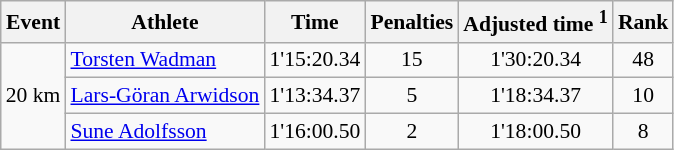<table class="wikitable" style="font-size:90%">
<tr>
<th>Event</th>
<th>Athlete</th>
<th>Time</th>
<th>Penalties</th>
<th>Adjusted time <sup>1</sup></th>
<th>Rank</th>
</tr>
<tr>
<td rowspan="3">20 km</td>
<td><a href='#'>Torsten Wadman</a></td>
<td align="center">1'15:20.34</td>
<td align="center">15</td>
<td align="center">1'30:20.34</td>
<td align="center">48</td>
</tr>
<tr>
<td><a href='#'>Lars-Göran Arwidson</a></td>
<td align="center">1'13:34.37</td>
<td align="center">5</td>
<td align="center">1'18:34.37</td>
<td align="center">10</td>
</tr>
<tr>
<td><a href='#'>Sune Adolfsson</a></td>
<td align="center">1'16:00.50</td>
<td align="center">2</td>
<td align="center">1'18:00.50</td>
<td align="center">8</td>
</tr>
</table>
